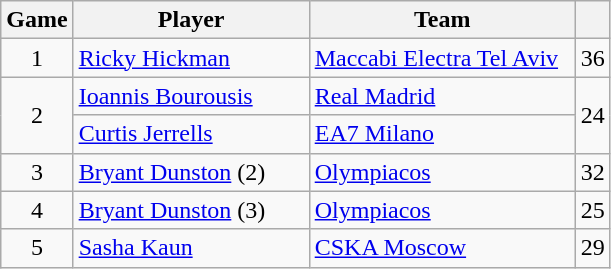<table class="wikitable sortable" style="text-align: center">
<tr>
<th style="text-align:center;">Game</th>
<th style="text-align:center; width:150px;">Player</th>
<th style="text-align:center; width:170px;">Team</th>
<th style="text-align:center;"></th>
</tr>
<tr>
<td>1</td>
<td align="left"> <a href='#'>Ricky Hickman</a></td>
<td align="left"> <a href='#'>Maccabi Electra Tel Aviv</a></td>
<td>36</td>
</tr>
<tr>
<td rowspan=2>2</td>
<td align="left"> <a href='#'>Ioannis Bourousis</a></td>
<td align="left"> <a href='#'>Real Madrid</a></td>
<td rowspan=2>24</td>
</tr>
<tr>
<td align="left"> <a href='#'>Curtis Jerrells</a></td>
<td align="left"> <a href='#'>EA7 Milano</a></td>
</tr>
<tr>
<td>3</td>
<td align="left"> <a href='#'>Bryant Dunston</a> (2)</td>
<td align="left"> <a href='#'>Olympiacos</a></td>
<td>32</td>
</tr>
<tr>
<td>4</td>
<td align="left"> <a href='#'>Bryant Dunston</a> (3)</td>
<td align="left"> <a href='#'>Olympiacos</a></td>
<td>25</td>
</tr>
<tr>
<td>5</td>
<td align="left"> <a href='#'>Sasha Kaun</a></td>
<td align="left"> <a href='#'>CSKA Moscow</a></td>
<td>29</td>
</tr>
</table>
